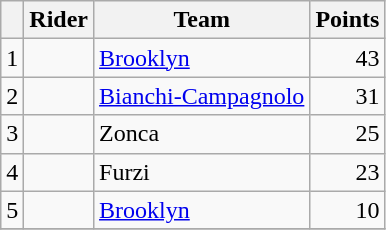<table class="wikitable">
<tr>
<th></th>
<th>Rider</th>
<th>Team</th>
<th>Points</th>
</tr>
<tr>
<td>1</td>
<td></td>
<td><a href='#'>Brooklyn</a></td>
<td align=right>43</td>
</tr>
<tr>
<td>2</td>
<td></td>
<td><a href='#'>Bianchi-Campagnolo</a></td>
<td align=right>31</td>
</tr>
<tr>
<td>3</td>
<td></td>
<td>Zonca</td>
<td align=right>25</td>
</tr>
<tr>
<td>4</td>
<td></td>
<td>Furzi</td>
<td align=right>23</td>
</tr>
<tr>
<td>5</td>
<td></td>
<td><a href='#'>Brooklyn</a></td>
<td align=right>10</td>
</tr>
<tr>
</tr>
</table>
